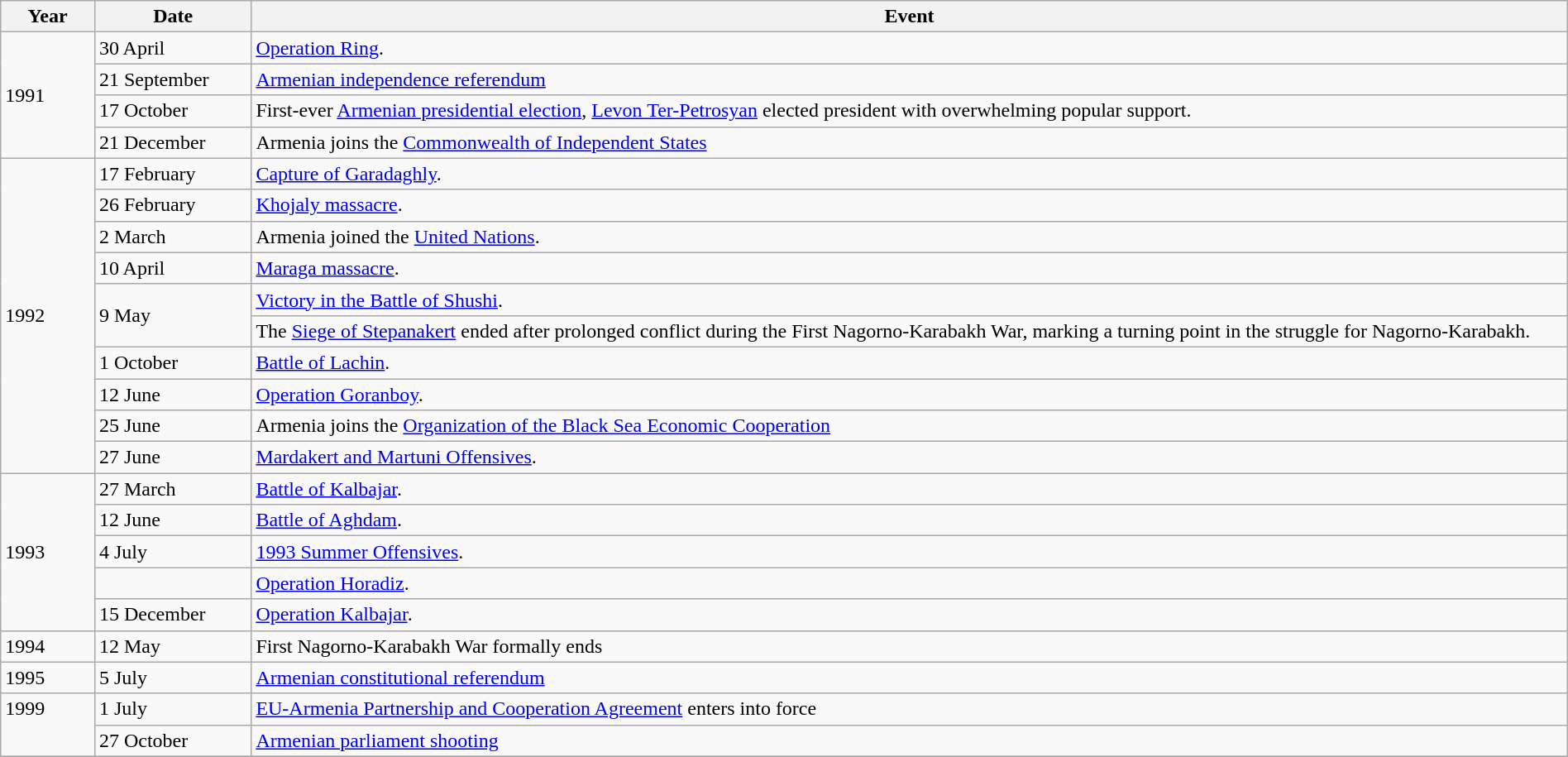<table class="wikitable" width="100%">
<tr>
<th style="width:6%">Year</th>
<th style="width:10%">Date</th>
<th>Event</th>
</tr>
<tr>
<td rowspan="4">1991</td>
<td>30 April</td>
<td><a href='#'>Operation Ring</a>.</td>
</tr>
<tr>
<td>21 September</td>
<td><a href='#'>Armenian independence referendum</a></td>
</tr>
<tr>
<td>17 October</td>
<td>First-ever <a href='#'>Armenian presidential election</a>, <a href='#'>Levon Ter-Petrosyan</a> elected president with overwhelming popular support.</td>
</tr>
<tr>
<td>21 December</td>
<td>Armenia joins the <a href='#'>Commonwealth of Independent States</a></td>
</tr>
<tr>
<td rowspan="10">1992</td>
<td>17 February</td>
<td><a href='#'>Capture of Garadaghly</a>.</td>
</tr>
<tr>
<td>26 February</td>
<td><a href='#'>Khojaly massacre</a>.</td>
</tr>
<tr>
<td>2 March</td>
<td>Armenia joined the <a href='#'>United Nations</a>.</td>
</tr>
<tr>
<td>10 April</td>
<td><a href='#'>Maraga massacre</a>.</td>
</tr>
<tr>
<td rowspan="2">9 May</td>
<td><a href='#'>Victory in the Battle of Shushi</a>.</td>
</tr>
<tr>
<td>The <a href='#'>Siege of Stepanakert</a> ended after prolonged conflict during the First Nagorno-Karabakh War, marking a turning point in the struggle for Nagorno-Karabakh.</td>
</tr>
<tr>
<td>1 October</td>
<td><a href='#'>Battle of Lachin</a>.</td>
</tr>
<tr>
<td>12 June</td>
<td><a href='#'>Operation Goranboy</a>.</td>
</tr>
<tr>
<td>25 June</td>
<td>Armenia joins the <a href='#'>Organization of the Black Sea Economic Cooperation</a></td>
</tr>
<tr>
<td>27 June</td>
<td><a href='#'>Mardakert and Martuni Offensives</a>.</td>
</tr>
<tr>
<td rowspan="5">1993</td>
<td>27 March</td>
<td><a href='#'>Battle of Kalbajar</a>.</td>
</tr>
<tr>
<td>12 June</td>
<td><a href='#'>Battle of Aghdam</a>.</td>
</tr>
<tr>
<td>4 July</td>
<td><a href='#'>1993 Summer Offensives</a>.</td>
</tr>
<tr>
<td></td>
<td><a href='#'>Operation Horadiz</a>.</td>
</tr>
<tr>
<td>15 December</td>
<td><a href='#'>Operation Kalbajar</a>.</td>
</tr>
<tr>
<td>1994</td>
<td>12 May</td>
<td>First Nagorno-Karabakh War formally ends</td>
</tr>
<tr>
<td>1995</td>
<td>5 July</td>
<td><a href='#'>Armenian constitutional referendum</a></td>
</tr>
<tr>
<td rowspan="2" valign="top">1999</td>
<td>1 July</td>
<td><a href='#'>EU-Armenia Partnership and Cooperation Agreement</a> enters into force</td>
</tr>
<tr>
<td>27 October</td>
<td><a href='#'>Armenian parliament shooting</a></td>
</tr>
<tr>
</tr>
</table>
